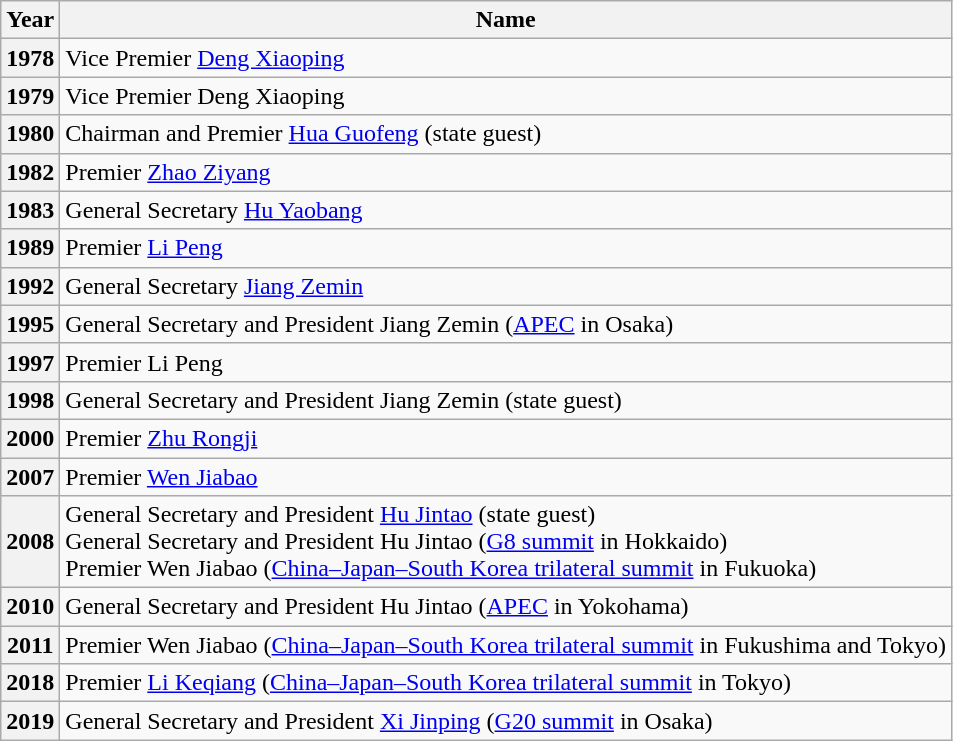<table class="wikitable">
<tr>
<th>Year</th>
<th>Name</th>
</tr>
<tr>
<th>1978</th>
<td>Vice Premier <a href='#'>Deng Xiaoping</a></td>
</tr>
<tr>
<th>1979</th>
<td>Vice Premier Deng Xiaoping</td>
</tr>
<tr>
<th>1980</th>
<td>Chairman and Premier <a href='#'>Hua Guofeng</a> (state guest)</td>
</tr>
<tr>
<th>1982</th>
<td>Premier <a href='#'>Zhao Ziyang</a></td>
</tr>
<tr>
<th>1983</th>
<td>General Secretary <a href='#'>Hu Yaobang</a></td>
</tr>
<tr>
<th>1989</th>
<td>Premier <a href='#'>Li Peng</a></td>
</tr>
<tr>
<th>1992</th>
<td>General Secretary <a href='#'>Jiang Zemin</a></td>
</tr>
<tr>
<th>1995</th>
<td>General Secretary and President Jiang Zemin (<a href='#'>APEC</a> in Osaka)</td>
</tr>
<tr>
<th>1997</th>
<td>Premier Li Peng</td>
</tr>
<tr>
<th>1998</th>
<td>General Secretary and President Jiang Zemin (state guest)</td>
</tr>
<tr>
<th>2000</th>
<td>Premier <a href='#'>Zhu Rongji</a></td>
</tr>
<tr>
<th>2007</th>
<td>Premier <a href='#'>Wen Jiabao</a></td>
</tr>
<tr>
<th>2008</th>
<td>General Secretary and President <a href='#'>Hu Jintao</a> (state guest)<br>General Secretary and President Hu Jintao (<a href='#'>G8 summit</a> in Hokkaido)<br>Premier Wen Jiabao (<a href='#'>China–Japan–South Korea trilateral summit</a> in Fukuoka)</td>
</tr>
<tr>
<th>2010</th>
<td>General Secretary and President Hu Jintao (<a href='#'>APEC</a> in Yokohama)</td>
</tr>
<tr>
<th>2011</th>
<td>Premier Wen Jiabao (<a href='#'>China–Japan–South Korea trilateral summit</a> in Fukushima and Tokyo)</td>
</tr>
<tr>
<th>2018</th>
<td>Premier <a href='#'>Li Keqiang</a> (<a href='#'>China–Japan–South Korea trilateral summit</a> in Tokyo)</td>
</tr>
<tr>
<th>2019</th>
<td>General Secretary and President <a href='#'>Xi Jinping</a> (<a href='#'>G20 summit</a> in Osaka)</td>
</tr>
</table>
